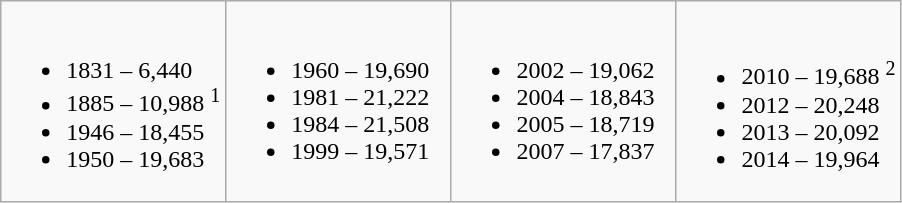<table class="wikitable">
<tr>
<td valign="top" width="25%"><br><ul><li>1831 – 6,440</li><li>1885 – 10,988 <sup>1</sup></li><li>1946 – 18,455</li><li>1950 – 19,683</li></ul></td>
<td valign="top" width="25%"><br><ul><li>1960 – 19,690</li><li>1981 – 21,222</li><li>1984 – 21,508</li><li>1999 – 19,571</li></ul></td>
<td valign="top" width="25%"><br><ul><li>2002 – 19,062</li><li>2004 – 18,843</li><li>2005 – 18,719</li><li>2007 – 17,837</li></ul></td>
<td valign="top" width="25%"><br><ul><li>2010 – 19,688 <sup>2</sup></li><li>2012 – 20,248</li><li>2013 – 20,092</li><li>2014 – 19,964</li></ul></td>
</tr>
</table>
